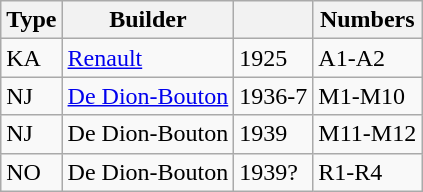<table class="wikitable">
<tr>
<th>Type</th>
<th>Builder</th>
<th Introduced></th>
<th>Numbers</th>
</tr>
<tr>
<td>KA</td>
<td><a href='#'>Renault</a></td>
<td>1925</td>
<td>A1-A2</td>
</tr>
<tr>
<td>NJ</td>
<td><a href='#'>De Dion-Bouton</a></td>
<td>1936-7</td>
<td>M1-M10</td>
</tr>
<tr>
<td>NJ</td>
<td>De Dion-Bouton</td>
<td>1939</td>
<td>M11-M12</td>
</tr>
<tr>
<td>NO</td>
<td>De Dion-Bouton</td>
<td>1939?</td>
<td>R1-R4</td>
</tr>
</table>
